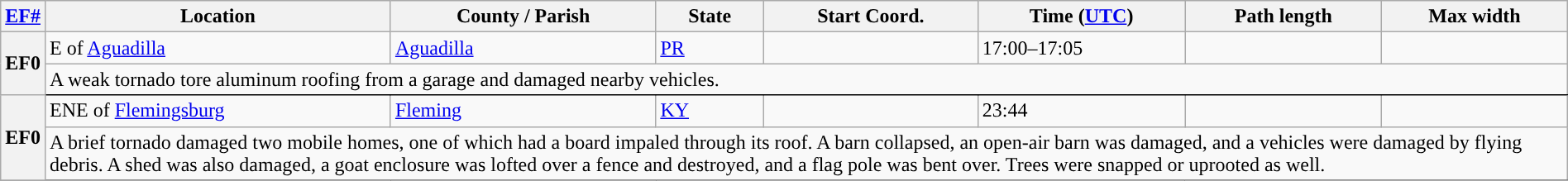<table class="wikitable sortable" style="width:100%;">
<tr>
<th scope="col" width="2%" align="center"><a href='#'>EF#</a></th>
<th scope="col" align="center" class="unsortable">Location</th>
<th scope="col" align="center" class="unsortable">County / Parish</th>
<th scope="col" align="center">State</th>
<th scope="col" align="center">Start Coord.</th>
<th scope="col" align="center">Time (<a href='#'>UTC</a>)</th>
<th scope="col" align="center">Path length</th>
<th scope="col" align="center">Max width</th>
</tr>
<tr>
<th scope="row" rowspan="2" style="background-color:#">EF0</th>
<td>E of <a href='#'>Aguadilla</a></td>
<td><a href='#'>Aguadilla</a></td>
<td><a href='#'>PR</a></td>
<td></td>
<td>17:00–17:05</td>
<td></td>
<td></td>
</tr>
<tr class="expand-child">
<td colspan="8" style=" border-bottom: 1px solid black;">A weak tornado tore aluminum roofing from a garage and damaged nearby vehicles.</td>
</tr>
<tr>
<th scope="row" rowspan="2" style="background-color:#">EF0</th>
<td>ENE of <a href='#'>Flemingsburg</a></td>
<td><a href='#'>Fleming</a></td>
<td><a href='#'>KY</a></td>
<td></td>
<td>23:44</td>
<td></td>
<td></td>
</tr>
<tr class="expand-child">
<td colspan="8" style=" border-bottom: 1px solid black;">A brief tornado damaged two mobile homes, one of which had a board impaled through its roof. A barn collapsed, an open-air barn was damaged, and a vehicles were damaged by flying debris. A shed was also damaged, a goat enclosure was lofted over a fence and destroyed, and a flag pole was bent over. Trees were snapped or uprooted as well.</td>
</tr>
<tr>
</tr>
</table>
